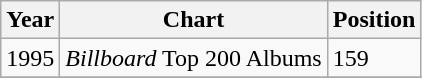<table class="wikitable">
<tr>
<th>Year</th>
<th>Chart</th>
<th>Position</th>
</tr>
<tr>
<td>1995</td>
<td><em>Billboard</em> Top 200 Albums</td>
<td>159</td>
</tr>
<tr>
</tr>
</table>
